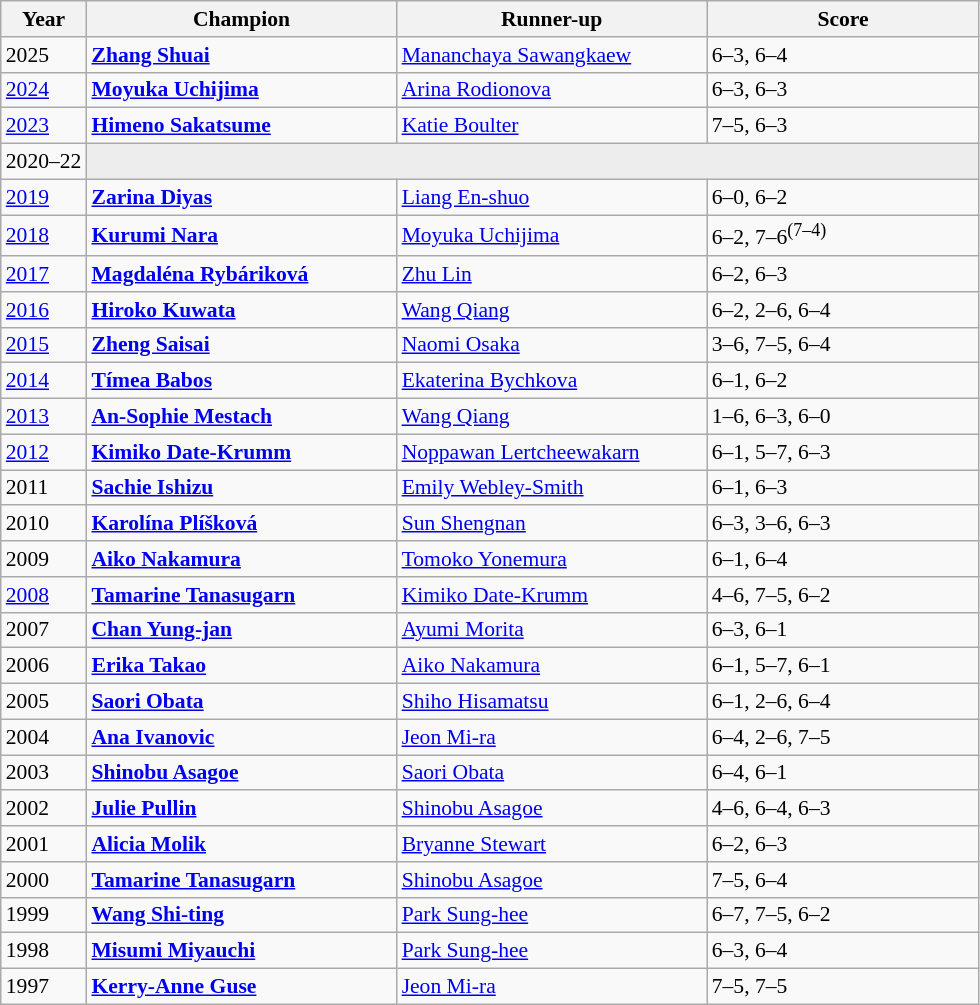<table class="wikitable" style="font-size:90%">
<tr>
<th>Year</th>
<th width="200">Champion</th>
<th width="200">Runner-up</th>
<th width="175">Score</th>
</tr>
<tr>
<td>2025</td>
<td> <strong><a href='#'>Zhang Shuai</a></strong></td>
<td> <a href='#'>Mananchaya Sawangkaew</a></td>
<td>6–3, 6–4</td>
</tr>
<tr>
<td><a href='#'>2024</a></td>
<td> <strong><a href='#'>Moyuka Uchijima</a></strong></td>
<td> <a href='#'>Arina Rodionova</a></td>
<td>6–3, 6–3</td>
</tr>
<tr>
<td><a href='#'>2023</a></td>
<td> <strong><a href='#'>Himeno Sakatsume</a></strong></td>
<td> <a href='#'>Katie Boulter</a></td>
<td>7–5, 6–3</td>
</tr>
<tr>
<td>2020–22</td>
<td colspan=3 bgcolor="#ededed"></td>
</tr>
<tr>
<td><a href='#'>2019</a></td>
<td> <strong><a href='#'>Zarina Diyas</a></strong></td>
<td> <a href='#'>Liang En-shuo</a></td>
<td>6–0, 6–2</td>
</tr>
<tr>
<td><a href='#'>2018</a></td>
<td> <strong><a href='#'>Kurumi Nara</a></strong></td>
<td> <a href='#'>Moyuka Uchijima</a></td>
<td>6–2, 7–6<sup>(7–4)</sup></td>
</tr>
<tr>
<td><a href='#'>2017</a></td>
<td> <strong><a href='#'>Magdaléna Rybáriková</a></strong></td>
<td> <a href='#'>Zhu Lin</a></td>
<td>6–2, 6–3</td>
</tr>
<tr>
<td><a href='#'>2016</a></td>
<td> <strong><a href='#'>Hiroko Kuwata</a></strong></td>
<td> <a href='#'>Wang Qiang</a></td>
<td>6–2, 2–6, 6–4</td>
</tr>
<tr>
<td><a href='#'>2015</a></td>
<td> <strong><a href='#'>Zheng Saisai</a></strong></td>
<td> <a href='#'>Naomi Osaka</a></td>
<td>3–6, 7–5, 6–4</td>
</tr>
<tr>
<td><a href='#'>2014</a></td>
<td> <strong><a href='#'>Tímea Babos</a></strong></td>
<td> <a href='#'>Ekaterina Bychkova</a></td>
<td>6–1, 6–2</td>
</tr>
<tr>
<td><a href='#'>2013</a></td>
<td> <strong><a href='#'>An-Sophie Mestach</a></strong></td>
<td> <a href='#'>Wang Qiang</a></td>
<td>1–6, 6–3, 6–0</td>
</tr>
<tr>
<td><a href='#'>2012</a></td>
<td> <strong><a href='#'>Kimiko Date-Krumm</a></strong></td>
<td> <a href='#'>Noppawan Lertcheewakarn</a></td>
<td>6–1, 5–7, 6–3</td>
</tr>
<tr>
<td>2011</td>
<td> <strong><a href='#'>Sachie Ishizu</a></strong></td>
<td> <a href='#'>Emily Webley-Smith</a></td>
<td>6–1, 6–3</td>
</tr>
<tr>
<td>2010</td>
<td> <strong><a href='#'>Karolína Plíšková</a></strong></td>
<td> <a href='#'>Sun Shengnan</a></td>
<td>6–3, 3–6, 6–3</td>
</tr>
<tr>
<td>2009</td>
<td> <strong><a href='#'>Aiko Nakamura</a></strong></td>
<td> <a href='#'>Tomoko Yonemura</a></td>
<td>6–1, 6–4</td>
</tr>
<tr>
<td><a href='#'>2008</a></td>
<td> <strong><a href='#'>Tamarine Tanasugarn</a></strong></td>
<td> <a href='#'>Kimiko Date-Krumm</a></td>
<td>4–6, 7–5, 6–2</td>
</tr>
<tr>
<td>2007</td>
<td> <strong><a href='#'>Chan Yung-jan</a></strong></td>
<td> <a href='#'>Ayumi Morita</a></td>
<td>6–3, 6–1</td>
</tr>
<tr>
<td>2006</td>
<td> <strong><a href='#'>Erika Takao</a></strong></td>
<td> <a href='#'>Aiko Nakamura</a></td>
<td>6–1, 5–7, 6–1</td>
</tr>
<tr>
<td>2005</td>
<td> <strong><a href='#'>Saori Obata</a></strong></td>
<td> <a href='#'>Shiho Hisamatsu</a></td>
<td>6–1, 2–6, 6–4</td>
</tr>
<tr>
<td>2004</td>
<td> <strong><a href='#'>Ana Ivanovic</a></strong></td>
<td> <a href='#'>Jeon Mi-ra</a></td>
<td>6–4, 2–6, 7–5</td>
</tr>
<tr>
<td>2003</td>
<td> <strong><a href='#'>Shinobu Asagoe</a></strong></td>
<td> <a href='#'>Saori Obata</a></td>
<td>6–4, 6–1</td>
</tr>
<tr>
<td>2002</td>
<td> <strong><a href='#'>Julie Pullin</a></strong></td>
<td> <a href='#'>Shinobu Asagoe</a></td>
<td>4–6, 6–4, 6–3</td>
</tr>
<tr>
<td>2001</td>
<td> <strong><a href='#'>Alicia Molik</a></strong></td>
<td> <a href='#'>Bryanne Stewart</a></td>
<td>6–2, 6–3</td>
</tr>
<tr>
<td>2000</td>
<td> <strong><a href='#'>Tamarine Tanasugarn</a></strong></td>
<td> <a href='#'>Shinobu Asagoe</a></td>
<td>7–5, 6–4</td>
</tr>
<tr>
<td>1999</td>
<td> <strong><a href='#'>Wang Shi-ting</a></strong></td>
<td> <a href='#'>Park Sung-hee</a></td>
<td>6–7, 7–5, 6–2</td>
</tr>
<tr>
<td>1998</td>
<td> <strong><a href='#'>Misumi Miyauchi</a></strong></td>
<td> <a href='#'>Park Sung-hee</a></td>
<td>6–3, 6–4</td>
</tr>
<tr>
<td>1997</td>
<td> <strong><a href='#'>Kerry-Anne Guse</a></strong></td>
<td> <a href='#'>Jeon Mi-ra</a></td>
<td>7–5, 7–5</td>
</tr>
</table>
